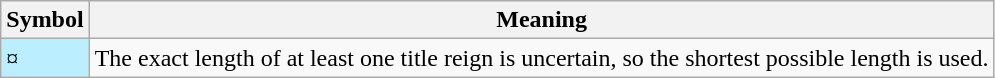<table class="wikitable">
<tr>
<th><strong>Symbol</strong></th>
<th><strong>Meaning</strong></th>
</tr>
<tr>
<td style="background-color:#bbeeff">¤</td>
<td>The exact length of at least one title reign is uncertain, so the shortest possible length is used.</td>
</tr>
</table>
